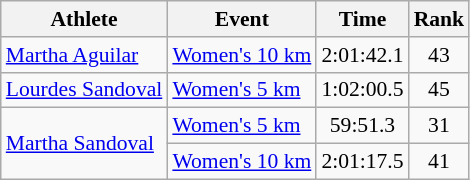<table class="wikitable" style="font-size:90%;">
<tr>
<th>Athlete</th>
<th>Event</th>
<th>Time</th>
<th>Rank</th>
</tr>
<tr align=center>
<td align=left><a href='#'>Martha Aguilar</a></td>
<td align=left><a href='#'>Women's 10 km</a></td>
<td>2:01:42.1</td>
<td>43</td>
</tr>
<tr align=center>
<td align=left><a href='#'>Lourdes Sandoval</a></td>
<td align=left><a href='#'>Women's 5 km</a></td>
<td>1:02:00.5</td>
<td>45</td>
</tr>
<tr align=center>
<td align=left rowspan=2><a href='#'>Martha Sandoval</a></td>
<td align=left><a href='#'>Women's 5 km</a></td>
<td>59:51.3</td>
<td>31</td>
</tr>
<tr align=center>
<td align=left><a href='#'>Women's 10 km</a></td>
<td>2:01:17.5</td>
<td>41</td>
</tr>
</table>
